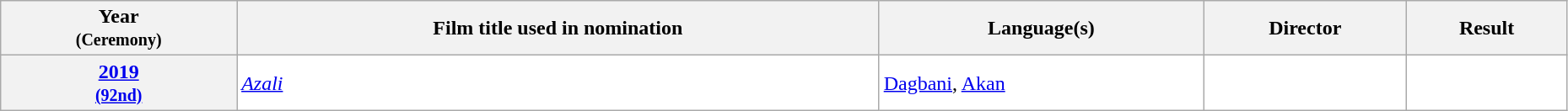<table class="wikitable sortable" width="98%" style="background:#ffffff;">
<tr>
<th>Year<br><small>(Ceremony)</small></th>
<th>Film title used in nomination</th>
<th>Language(s)</th>
<th>Director</th>
<th>Result</th>
</tr>
<tr>
<th align="center"><a href='#'>2019</a><br><small><a href='#'>(92nd)</a></small></th>
<td><em><a href='#'>Azali</a></em></td>
<td><a href='#'>Dagbani</a>, <a href='#'>Akan</a></td>
<td></td>
<td></td>
</tr>
</table>
